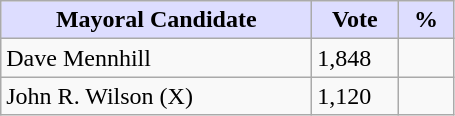<table class="wikitable">
<tr>
<th style="background:#ddf; width:200px;">Mayoral Candidate </th>
<th style="background:#ddf; width:50px;">Vote</th>
<th style="background:#ddf; width:30px;">%</th>
</tr>
<tr>
<td>Dave Mennhill</td>
<td>1,848</td>
<td></td>
</tr>
<tr>
<td>John R. Wilson (X)</td>
<td>1,120</td>
<td></td>
</tr>
</table>
